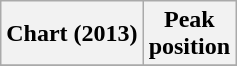<table class="wikitable sortable plainrowheaders" style="text-align:center">
<tr>
<th>Chart (2013)</th>
<th>Peak<br>position</th>
</tr>
<tr>
</tr>
</table>
